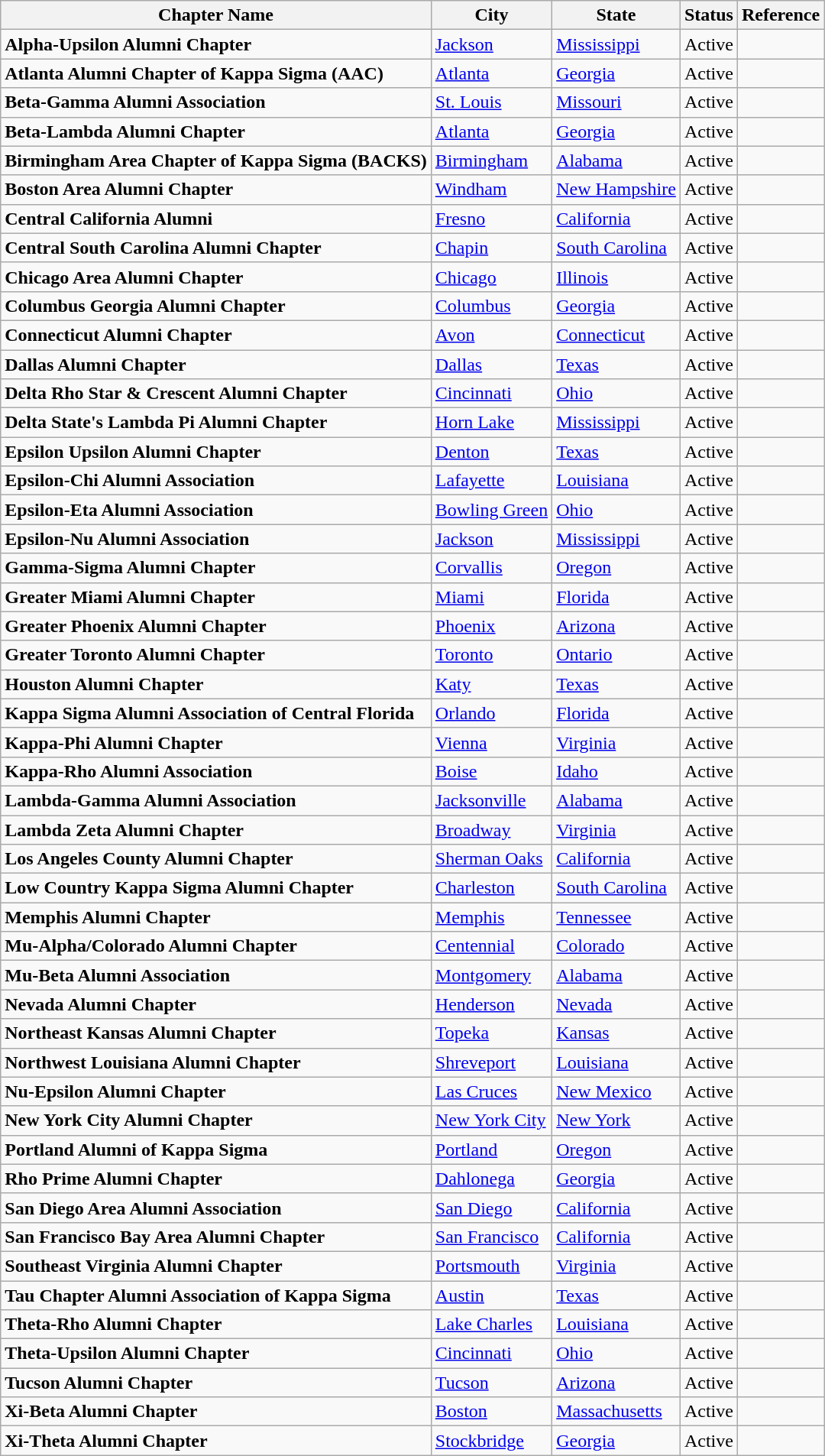<table class="sortable wikitable">
<tr>
<th>Chapter Name</th>
<th>City</th>
<th>State</th>
<th>Status</th>
<th>Reference</th>
</tr>
<tr>
<td><strong>Alpha-Upsilon Alumni Chapter</strong></td>
<td><a href='#'>Jackson</a></td>
<td><a href='#'>Mississippi</a></td>
<td>Active</td>
<td></td>
</tr>
<tr>
<td><strong>Atlanta Alumni Chapter of Kappa Sigma (AAC)</strong></td>
<td><a href='#'>Atlanta</a></td>
<td><a href='#'>Georgia</a></td>
<td>Active</td>
<td></td>
</tr>
<tr>
<td><strong>Beta-Gamma Alumni Association</strong></td>
<td><a href='#'>St. Louis</a></td>
<td><a href='#'>Missouri</a></td>
<td>Active</td>
<td></td>
</tr>
<tr>
<td><strong>Beta-Lambda Alumni Chapter</strong></td>
<td><a href='#'>Atlanta</a></td>
<td><a href='#'>Georgia</a></td>
<td>Active</td>
<td></td>
</tr>
<tr>
<td><strong>Birmingham Area Chapter of Kappa Sigma (BACKS)</strong></td>
<td><a href='#'>Birmingham</a></td>
<td><a href='#'>Alabama</a></td>
<td>Active</td>
<td></td>
</tr>
<tr>
<td><strong>Boston Area Alumni Chapter</strong></td>
<td><a href='#'>Windham</a></td>
<td><a href='#'>New Hampshire</a></td>
<td>Active</td>
<td></td>
</tr>
<tr>
<td><strong>Central California Alumni</strong></td>
<td><a href='#'>Fresno</a></td>
<td><a href='#'>California</a></td>
<td>Active</td>
<td></td>
</tr>
<tr>
<td><strong>Central South Carolina Alumni Chapter</strong></td>
<td><a href='#'>Chapin</a></td>
<td><a href='#'>South Carolina</a></td>
<td>Active</td>
<td></td>
</tr>
<tr>
<td><strong>Chicago Area Alumni Chapter</strong></td>
<td><a href='#'>Chicago</a></td>
<td><a href='#'>Illinois</a></td>
<td>Active</td>
<td></td>
</tr>
<tr>
<td><strong>Columbus Georgia Alumni Chapter</strong></td>
<td><a href='#'>Columbus</a></td>
<td><a href='#'>Georgia</a></td>
<td>Active</td>
<td></td>
</tr>
<tr>
<td><strong>Connecticut Alumni Chapter</strong></td>
<td><a href='#'>Avon</a></td>
<td><a href='#'>Connecticut</a></td>
<td>Active</td>
<td></td>
</tr>
<tr>
<td><strong>Dallas Alumni Chapter</strong></td>
<td><a href='#'>Dallas</a></td>
<td><a href='#'>Texas</a></td>
<td>Active</td>
<td></td>
</tr>
<tr>
<td><strong>Delta Rho Star & Crescent Alumni Chapter</strong></td>
<td><a href='#'>Cincinnati</a></td>
<td><a href='#'>Ohio</a></td>
<td>Active</td>
<td></td>
</tr>
<tr>
<td><strong>Delta State's Lambda Pi Alumni Chapter</strong></td>
<td><a href='#'>Horn Lake</a></td>
<td><a href='#'>Mississippi</a></td>
<td>Active</td>
<td></td>
</tr>
<tr>
<td><strong>Epsilon Upsilon Alumni Chapter</strong></td>
<td><a href='#'>Denton</a></td>
<td><a href='#'>Texas</a></td>
<td>Active</td>
<td></td>
</tr>
<tr>
<td><strong>Epsilon-Chi Alumni Association</strong></td>
<td><a href='#'>Lafayette</a></td>
<td><a href='#'>Louisiana</a></td>
<td>Active</td>
<td></td>
</tr>
<tr>
<td><strong>Epsilon-Eta Alumni Association</strong></td>
<td><a href='#'>Bowling Green</a></td>
<td><a href='#'>Ohio</a></td>
<td>Active</td>
<td></td>
</tr>
<tr>
<td><strong>Epsilon-Nu Alumni Association</strong></td>
<td><a href='#'>Jackson</a></td>
<td><a href='#'>Mississippi</a></td>
<td>Active</td>
<td></td>
</tr>
<tr>
<td><strong>Gamma-Sigma Alumni Chapter</strong></td>
<td><a href='#'>Corvallis</a></td>
<td><a href='#'>Oregon</a></td>
<td>Active</td>
<td></td>
</tr>
<tr>
<td><strong>Greater Miami Alumni Chapter</strong></td>
<td><a href='#'>Miami</a></td>
<td><a href='#'>Florida</a></td>
<td>Active</td>
<td></td>
</tr>
<tr>
<td><strong>Greater Phoenix Alumni Chapter</strong></td>
<td><a href='#'>Phoenix</a></td>
<td><a href='#'>Arizona</a></td>
<td>Active</td>
<td></td>
</tr>
<tr>
<td><strong>Greater Toronto Alumni Chapter</strong></td>
<td><a href='#'>Toronto</a></td>
<td><a href='#'>Ontario</a></td>
<td>Active</td>
<td></td>
</tr>
<tr>
<td><strong>Houston Alumni Chapter</strong></td>
<td><a href='#'>Katy</a></td>
<td><a href='#'>Texas</a></td>
<td>Active</td>
<td></td>
</tr>
<tr>
<td><strong>Kappa Sigma Alumni Association of Central Florida</strong></td>
<td><a href='#'>Orlando</a></td>
<td><a href='#'>Florida</a></td>
<td>Active</td>
<td></td>
</tr>
<tr>
<td><strong>Kappa-Phi Alumni Chapter</strong></td>
<td><a href='#'>Vienna</a></td>
<td><a href='#'>Virginia</a></td>
<td>Active</td>
<td></td>
</tr>
<tr>
<td><strong>Kappa-Rho Alumni Association</strong></td>
<td><a href='#'>Boise</a></td>
<td><a href='#'>Idaho</a></td>
<td>Active</td>
<td></td>
</tr>
<tr>
<td><strong>Lambda-Gamma Alumni Association</strong></td>
<td><a href='#'>Jacksonville</a></td>
<td><a href='#'>Alabama</a></td>
<td>Active</td>
<td></td>
</tr>
<tr>
<td><strong>Lambda Zeta Alumni Chapter</strong></td>
<td><a href='#'>Broadway</a></td>
<td><a href='#'>Virginia</a></td>
<td>Active</td>
<td></td>
</tr>
<tr>
<td><strong>Los Angeles County Alumni Chapter</strong></td>
<td><a href='#'>Sherman Oaks</a></td>
<td><a href='#'>California</a></td>
<td>Active</td>
<td></td>
</tr>
<tr>
<td><strong>Low Country Kappa Sigma Alumni Chapter</strong></td>
<td><a href='#'>Charleston</a></td>
<td><a href='#'>South Carolina</a></td>
<td>Active</td>
<td></td>
</tr>
<tr>
<td><strong>Memphis Alumni Chapter</strong></td>
<td><a href='#'>Memphis</a></td>
<td><a href='#'>Tennessee</a></td>
<td>Active</td>
<td></td>
</tr>
<tr>
<td><strong>Mu-Alpha/Colorado Alumni Chapter</strong></td>
<td><a href='#'>Centennial</a></td>
<td><a href='#'>Colorado</a></td>
<td>Active</td>
<td></td>
</tr>
<tr>
<td><strong>Mu-Beta Alumni Association</strong></td>
<td><a href='#'>Montgomery</a></td>
<td><a href='#'>Alabama</a></td>
<td>Active</td>
<td></td>
</tr>
<tr>
<td><strong>Nevada Alumni Chapter</strong></td>
<td><a href='#'>Henderson</a></td>
<td><a href='#'>Nevada</a></td>
<td>Active</td>
<td></td>
</tr>
<tr>
<td><strong>Northeast Kansas Alumni Chapter</strong></td>
<td><a href='#'>Topeka</a></td>
<td><a href='#'>Kansas</a></td>
<td>Active</td>
<td></td>
</tr>
<tr>
<td><strong>Northwest Louisiana Alumni Chapter</strong></td>
<td><a href='#'>Shreveport</a></td>
<td><a href='#'>Louisiana</a></td>
<td>Active</td>
<td></td>
</tr>
<tr>
<td><strong>Nu-Epsilon Alumni Chapter</strong></td>
<td><a href='#'>Las Cruces</a></td>
<td><a href='#'>New Mexico</a></td>
<td>Active</td>
<td></td>
</tr>
<tr>
<td><strong>New York City Alumni Chapter</strong></td>
<td><a href='#'>New York City</a></td>
<td><a href='#'>New York</a></td>
<td>Active</td>
</tr>
<tr>
<td><strong>Portland Alumni of Kappa Sigma</strong></td>
<td><a href='#'>Portland</a></td>
<td><a href='#'>Oregon</a></td>
<td>Active</td>
<td></td>
</tr>
<tr>
<td><strong>Rho Prime Alumni Chapter</strong></td>
<td><a href='#'>Dahlonega</a></td>
<td><a href='#'>Georgia</a></td>
<td>Active</td>
<td></td>
</tr>
<tr>
<td><strong>San Diego Area Alumni Association</strong></td>
<td><a href='#'>San Diego</a></td>
<td><a href='#'>California</a></td>
<td>Active</td>
<td></td>
</tr>
<tr>
<td><strong>San Francisco Bay Area Alumni Chapter</strong></td>
<td><a href='#'>San Francisco</a></td>
<td><a href='#'>California</a></td>
<td>Active</td>
<td></td>
</tr>
<tr>
<td><strong>Southeast Virginia Alumni Chapter</strong></td>
<td><a href='#'>Portsmouth</a></td>
<td><a href='#'>Virginia</a></td>
<td>Active</td>
<td></td>
</tr>
<tr>
<td><strong>Tau Chapter Alumni Association of Kappa Sigma</strong></td>
<td><a href='#'>Austin</a></td>
<td><a href='#'>Texas</a></td>
<td>Active</td>
<td></td>
</tr>
<tr>
<td><strong>Theta-Rho Alumni Chapter</strong></td>
<td><a href='#'>Lake Charles</a></td>
<td><a href='#'>Louisiana</a></td>
<td>Active</td>
<td></td>
</tr>
<tr>
<td><strong>Theta-Upsilon Alumni Chapter</strong></td>
<td><a href='#'>Cincinnati</a></td>
<td><a href='#'>Ohio</a></td>
<td>Active</td>
<td></td>
</tr>
<tr>
<td><strong>Tucson Alumni Chapter</strong></td>
<td><a href='#'>Tucson</a></td>
<td><a href='#'>Arizona</a></td>
<td>Active</td>
<td></td>
</tr>
<tr>
<td><strong>Xi-Beta Alumni Chapter</strong></td>
<td><a href='#'>Boston</a></td>
<td><a href='#'>Massachusetts</a></td>
<td>Active</td>
<td></td>
</tr>
<tr>
<td><strong>Xi-Theta Alumni Chapter</strong></td>
<td><a href='#'>Stockbridge</a></td>
<td><a href='#'>Georgia</a></td>
<td>Active</td>
<td></td>
</tr>
</table>
